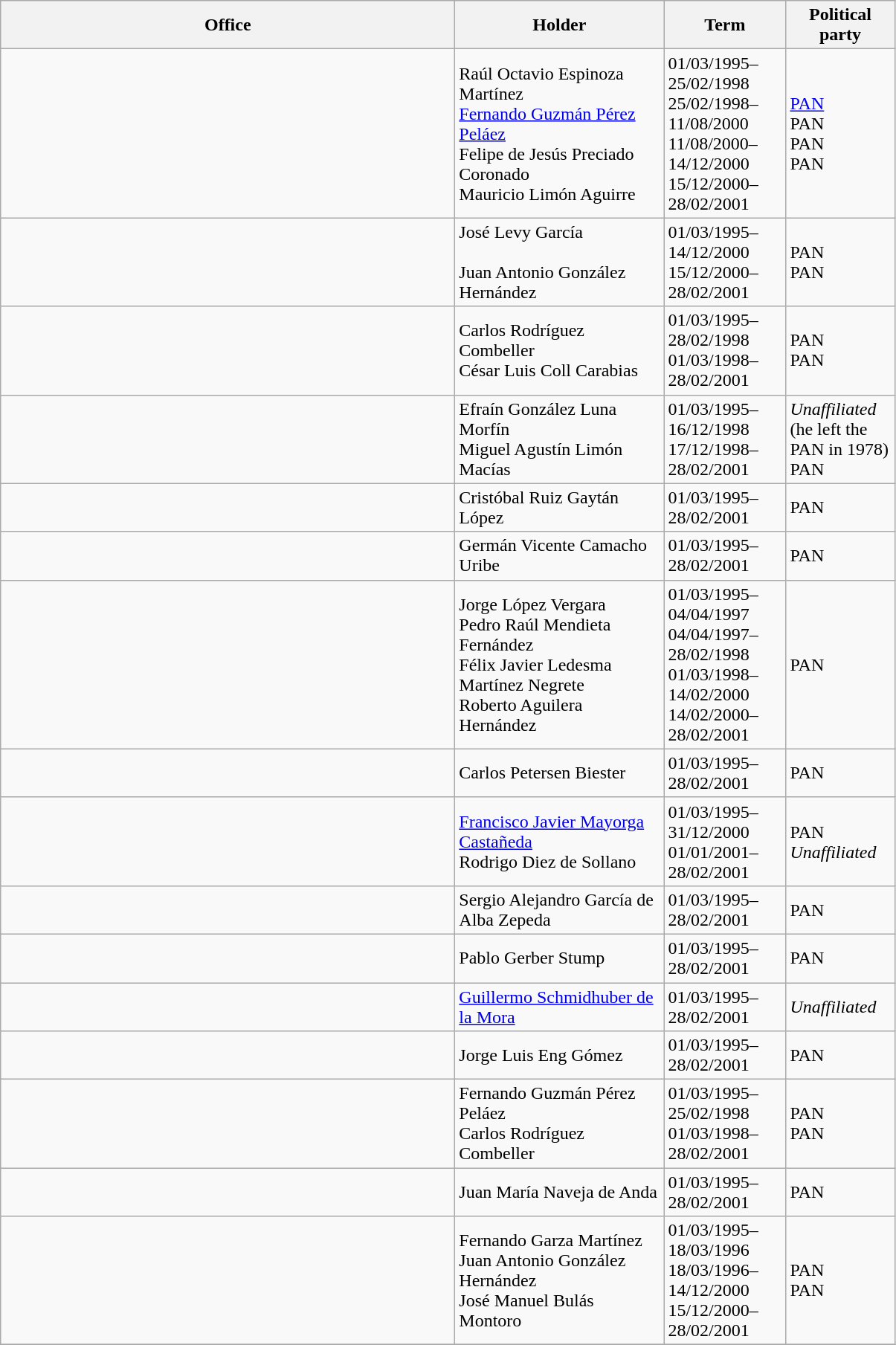<table class="wikitable">
<tr>
<th width=400px>Office</th>
<th width=180px>Holder</th>
<th width=102px>Term</th>
<th width=90px>Political party</th>
</tr>
<tr>
<td></td>
<td>Raúl Octavio Espinoza Martínez<br><a href='#'>Fernando Guzmán Pérez Peláez</a><br>Felipe de Jesús Preciado Coronado<br>Mauricio Limón Aguirre</td>
<td>01/03/1995–25/02/1998<br>25/02/1998–11/08/2000<br>11/08/2000–14/12/2000<br>15/12/2000–28/02/2001</td>
<td><a href='#'>PAN</a> <br>PAN <br>PAN <br>PAN </td>
</tr>
<tr>
<td> </td>
<td>José Levy García<br><br>Juan Antonio González Hernández</td>
<td>01/03/1995–14/12/2000<br>15/12/2000–28/02/2001</td>
<td>PAN <br>PAN </td>
</tr>
<tr>
<td></td>
<td>Carlos Rodríguez Combeller<br>César Luis Coll Carabias</td>
<td>01/03/1995–28/02/1998<br>01/03/1998–28/02/2001</td>
<td>PAN <br> PAN </td>
</tr>
<tr>
<td></td>
<td>Efraín González Luna Morfín<br>Miguel Agustín Limón Macías</td>
<td>01/03/1995–16/12/1998<br>17/12/1998–28/02/2001</td>
<td><em>Unaffiliated</em> (he left the PAN in 1978)<br> PAN </td>
</tr>
<tr>
<td></td>
<td>Cristóbal Ruiz Gaytán López</td>
<td>01/03/1995–28/02/2001</td>
<td>PAN </td>
</tr>
<tr>
<td></td>
<td>Germán Vicente Camacho Uribe</td>
<td>01/03/1995–28/02/2001</td>
<td>PAN </td>
</tr>
<tr>
<td></td>
<td>Jorge López Vergara<br>Pedro Raúl Mendieta Fernández<br>Félix Javier Ledesma Martínez Negrete<br>Roberto Aguilera Hernández</td>
<td>01/03/1995–04/04/1997<br>04/04/1997–28/02/1998<br>01/03/1998–14/02/2000<br>14/02/2000–28/02/2001</td>
<td>PAN </td>
</tr>
<tr>
<td></td>
<td>Carlos Petersen Biester</td>
<td>01/03/1995–28/02/2001</td>
<td>PAN </td>
</tr>
<tr>
<td></td>
<td><a href='#'>Francisco Javier Mayorga Castañeda</a><br>Rodrigo Diez de Sollano</td>
<td>01/03/1995–31/12/2000<br>01/01/2001–28/02/2001</td>
<td>PAN <br><em>Unaffiliated</em></td>
</tr>
<tr>
<td></td>
<td>Sergio Alejandro García de Alba Zepeda</td>
<td>01/03/1995–28/02/2001</td>
<td>PAN </td>
</tr>
<tr>
<td></td>
<td>Pablo Gerber Stump</td>
<td>01/03/1995–28/02/2001</td>
<td>PAN </td>
</tr>
<tr>
<td></td>
<td><a href='#'>Guillermo Schmidhuber de la Mora</a></td>
<td>01/03/1995–28/02/2001</td>
<td><em>Unaffiliated</em></td>
</tr>
<tr>
<td></td>
<td>Jorge Luis Eng Gómez</td>
<td>01/03/1995–28/02/2001</td>
<td>PAN </td>
</tr>
<tr>
<td></td>
<td>Fernando Guzmán Pérez Peláez <br>Carlos Rodríguez Combeller</td>
<td>01/03/1995–25/02/1998 <br>01/03/1998–28/02/2001</td>
<td>PAN  <br>PAN </td>
</tr>
<tr>
<td></td>
<td>Juan María Naveja de Anda</td>
<td>01/03/1995–28/02/2001</td>
<td>PAN </td>
</tr>
<tr>
<td></td>
<td>Fernando Garza Martínez<br>Juan Antonio González Hernández<br>José Manuel Bulás Montoro</td>
<td>01/03/1995–18/03/1996<br>18/03/1996–14/12/2000<br>15/12/2000–28/02/2001</td>
<td>PAN <br>PAN </td>
</tr>
<tr>
</tr>
</table>
